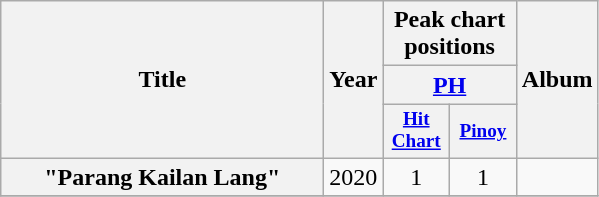<table class="wikitable plainrowheaders" style="text-align:center;">
<tr>
<th scope="col" rowspan="3" style="width:13em;">Title</th>
<th scope="col" rowspan="3">Year</th>
<th scope="col" colspan="2">Peak chart positions</th>
<th scope="col" rowspan="3">Album</th>
</tr>
<tr>
<th colspan="2"><a href='#'>PH</a></th>
</tr>
<tr>
<th scope="col" style="width:3em;font-size:80%;"><a href='#'>Hit Chart</a> <br></th>
<th scope="col" style="width:3em;font-size:80%;"><a href='#'>Pinoy</a> <br></th>
</tr>
<tr>
<th scope="row">"Parang Kailan Lang" <br></th>
<td>2020</td>
<td>1</td>
<td>1</td>
<td></td>
</tr>
<tr>
</tr>
</table>
